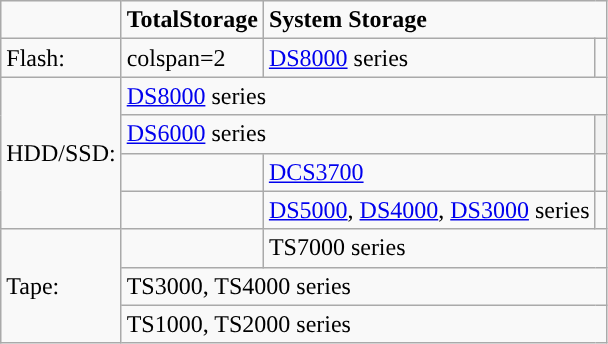<table class="wikitable" style="text-align: ">
<tr>
<td></td>
<td><strong>TotalStorage</strong></td>
<td colspan=2><strong>System Storage</strong></td>
</tr>
<tr>
<td>Flash:</td>
<td>colspan=2 </td>
<td><a href='#'>DS8000</a> series</td>
</tr>
<tr>
<td rowspan=4>HDD/SSD:</td>
<td colspan=3><a href='#'>DS8000</a> series</td>
</tr>
<tr>
<td colspan=2><a href='#'>DS6000</a> series</td>
<th></th>
</tr>
<tr>
<td></td>
<td><a href='#'>DCS3700</a></td>
<td></td>
</tr>
<tr>
<td></td>
<td><a href='#'>DS5000</a>, <a href='#'>DS4000</a>, <a href='#'>DS3000</a> series</td>
<td></td>
</tr>
<tr>
<td rowspan=3>Tape:</td>
<td></td>
<td colspan=2>TS7000 series</td>
</tr>
<tr>
<td colspan=3>TS3000, TS4000 series</td>
</tr>
<tr>
<td colspan=3>TS1000, TS2000 series</td>
</tr>
</table>
